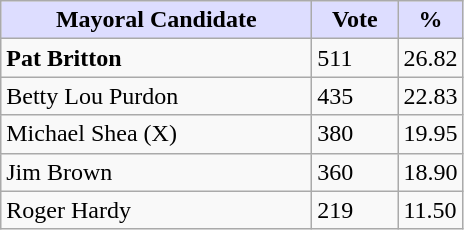<table class="wikitable">
<tr>
<th style="background:#ddf; width:200px;">Mayoral Candidate</th>
<th style="background:#ddf; width:50px;">Vote</th>
<th style="background:#ddf; width:30px;">%</th>
</tr>
<tr>
<td><strong>Pat Britton</strong></td>
<td>511</td>
<td>26.82</td>
</tr>
<tr>
<td>Betty Lou Purdon</td>
<td>435</td>
<td>22.83</td>
</tr>
<tr>
<td>Michael Shea (X)</td>
<td>380</td>
<td>19.95</td>
</tr>
<tr>
<td>Jim Brown</td>
<td>360</td>
<td>18.90</td>
</tr>
<tr>
<td>Roger Hardy</td>
<td>219</td>
<td>11.50</td>
</tr>
</table>
